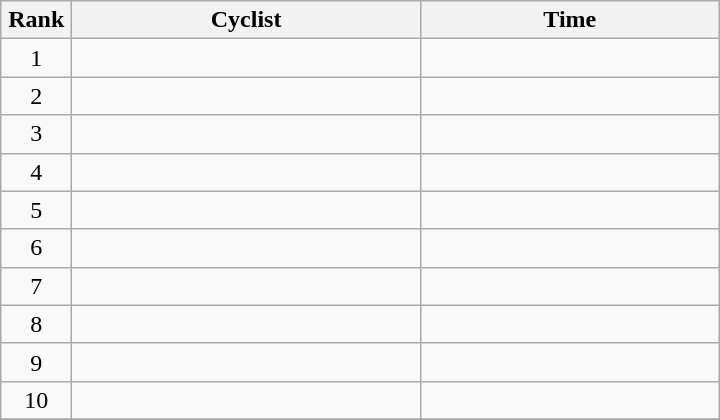<table class="wikitable" style="width:30em;margin-bottom:0;">
<tr>
<th>Rank</th>
<th>Cyclist</th>
<th>Time</th>
</tr>
<tr>
<td style="width:40px; text-align:center;">1</td>
<td style="width:225px;"></td>
<td align="right"></td>
</tr>
<tr>
<td style="text-align:center;">2</td>
<td></td>
<td align="right"></td>
</tr>
<tr>
<td style="text-align:center;">3</td>
<td></td>
<td align="right"></td>
</tr>
<tr>
<td style="text-align:center;">4</td>
<td></td>
<td align="right"></td>
</tr>
<tr>
<td style="text-align:center;">5</td>
<td></td>
<td align="right"></td>
</tr>
<tr>
<td style="text-align:center;">6</td>
<td></td>
<td align="right"></td>
</tr>
<tr>
<td style="text-align:center;">7</td>
<td></td>
<td align="right"></td>
</tr>
<tr>
<td style="text-align:center;">8</td>
<td></td>
<td align="right"></td>
</tr>
<tr>
<td style="text-align:center;">9</td>
<td></td>
<td align="right"></td>
</tr>
<tr>
<td style="text-align:center;">10</td>
<td></td>
<td align="right"></td>
</tr>
<tr>
</tr>
</table>
